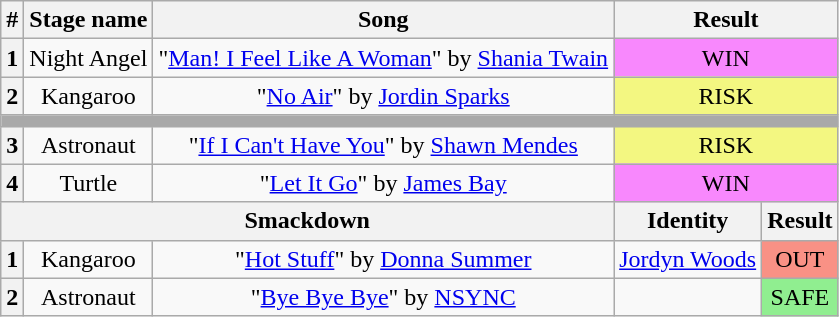<table class="wikitable plainrowheaders" style="text-align: center;">
<tr>
<th>#</th>
<th>Stage name</th>
<th>Song</th>
<th colspan=2>Result</th>
</tr>
<tr>
<th>1</th>
<td>Night Angel</td>
<td>"<a href='#'>Man! I Feel Like A Woman</a>" by <a href='#'>Shania Twain</a></td>
<td colspan=2 bgcolor=#F888FD>WIN</td>
</tr>
<tr>
<th>2</th>
<td>Kangaroo</td>
<td>"<a href='#'>No Air</a>" by <a href='#'>Jordin Sparks</a></td>
<td colspan=2 bgcolor=#F3F781>RISK</td>
</tr>
<tr>
<td colspan="5" style="background:darkgray"></td>
</tr>
<tr>
<th>3</th>
<td>Astronaut</td>
<td>"<a href='#'>If I Can't Have You</a>" by <a href='#'>Shawn Mendes</a></td>
<td colspan=2 bgcolor=#F3F781>RISK</td>
</tr>
<tr>
<th>4</th>
<td>Turtle</td>
<td>"<a href='#'>Let It Go</a>" by <a href='#'>James Bay</a></td>
<td colspan=2 bgcolor=#F888FD>WIN</td>
</tr>
<tr>
<th colspan="3">Smackdown</th>
<th>Identity</th>
<th>Result</th>
</tr>
<tr>
<th>1</th>
<td>Kangaroo</td>
<td>"<a href='#'>Hot Stuff</a>" by <a href='#'>Donna Summer</a></td>
<td><a href='#'>Jordyn Woods</a></td>
<td bgcolor=#F99185>OUT</td>
</tr>
<tr>
<th>2</th>
<td>Astronaut</td>
<td>"<a href='#'>Bye Bye Bye</a>" by <a href='#'>NSYNC</a></td>
<td></td>
<td bgcolor="lightgreen">SAFE</td>
</tr>
</table>
